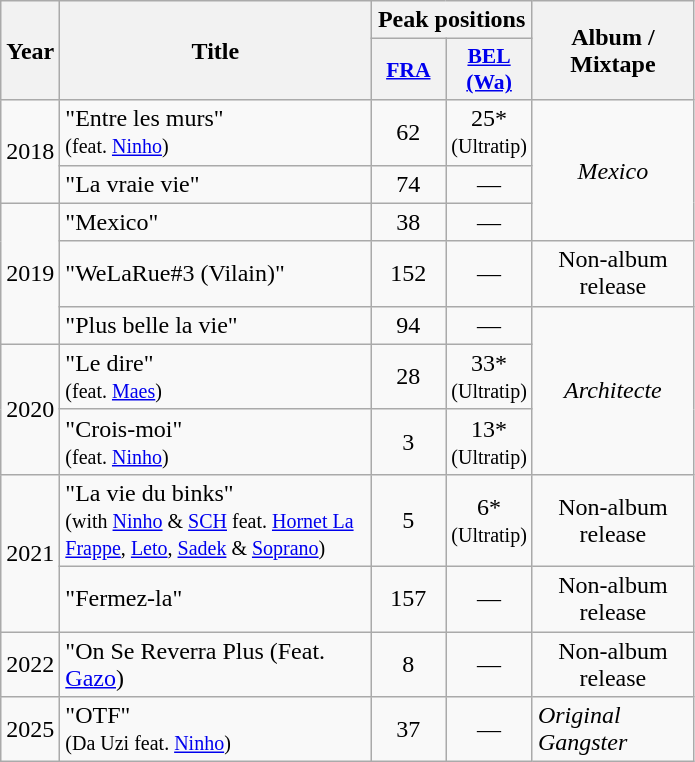<table class="wikitable">
<tr>
<th align="center" rowspan="2" width="10">Year</th>
<th align="center" rowspan="2" width="200">Title</th>
<th align="center" colspan="2" width="20">Peak positions</th>
<th align="center" rowspan="2" width="100">Album / Mixtape</th>
</tr>
<tr>
<th scope="col" style="width:3em;font-size:90%;"><a href='#'>FRA</a><br></th>
<th scope="col" style="width:3em;font-size:90%;"><a href='#'>BEL <br>(Wa)</a><br></th>
</tr>
<tr>
<td style="text-align:center;" rowspan=2>2018</td>
<td>"Entre les murs"<br><small>(feat. <a href='#'>Ninho</a>)</small></td>
<td style="text-align:center;">62</td>
<td style="text-align:center;">25*<br><small>(Ultratip)</small></td>
<td style="text-align:center;" rowspan=3><em>Mexico</em></td>
</tr>
<tr>
<td>"La vraie vie"</td>
<td style="text-align:center;">74</td>
<td style="text-align:center;">—</td>
</tr>
<tr>
<td style="text-align:center;" rowspan=3>2019</td>
<td>"Mexico"</td>
<td style="text-align:center;">38</td>
<td style="text-align:center;">—</td>
</tr>
<tr>
<td>"WeLaRue#3 (Vilain)"</td>
<td style="text-align:center;">152</td>
<td style="text-align:center;">—</td>
<td style="text-align:center;">Non-album release</td>
</tr>
<tr>
<td>"Plus belle la vie"</td>
<td style="text-align:center;">94</td>
<td style="text-align:center;">—</td>
<td style="text-align:center;" rowspan=3><em>Architecte</em></td>
</tr>
<tr>
<td style="text-align:center;" rowspan=2>2020</td>
<td>"Le dire"<br><small>(feat. <a href='#'>Maes</a>)</small></td>
<td style="text-align:center;">28</td>
<td style="text-align:center;">33*<br><small>(Ultratip)</small></td>
</tr>
<tr>
<td>"Crois-moi"<br><small>(feat. <a href='#'>Ninho</a>)</small></td>
<td style="text-align:center;">3</td>
<td style="text-align:center;">13*<br><small>(Ultratip)</small></td>
</tr>
<tr>
<td style="text-align:center;" rowspan=2>2021</td>
<td>"La vie du binks"<br><small>(with <a href='#'>Ninho</a> & <a href='#'>SCH</a> feat. <a href='#'>Hornet La Frappe</a>, <a href='#'>Leto</a>, <a href='#'>Sadek</a> & <a href='#'>Soprano</a>)</small></td>
<td style="text-align:center;">5</td>
<td style="text-align:center;">6*<br><small>(Ultratip)</small></td>
<td style="text-align:center;">Non-album release</td>
</tr>
<tr>
<td>"Fermez-la"</td>
<td style="text-align:center;">157</td>
<td style="text-align:center;">—</td>
<td style="text-align:center;">Non-album release</td>
</tr>
<tr>
<td style="text-align:center;">2022</td>
<td>"On Se Reverra Plus (Feat. <a href='#'>Gazo</a>)</td>
<td style="text-align:center;">8<br></td>
<td style="text-align:center;">—</td>
<td style="text-align:center;">Non-album release</td>
</tr>
<tr>
<td style="text-align:center;">2025</td>
<td>"OTF"<br><small>(Da Uzi feat. <a href='#'>Ninho</a>)</small></td>
<td style="text-align:center;">37<br></td>
<td style="text-align:center;">—</td>
<td><em>Original Gangster</em></td>
</tr>
</table>
